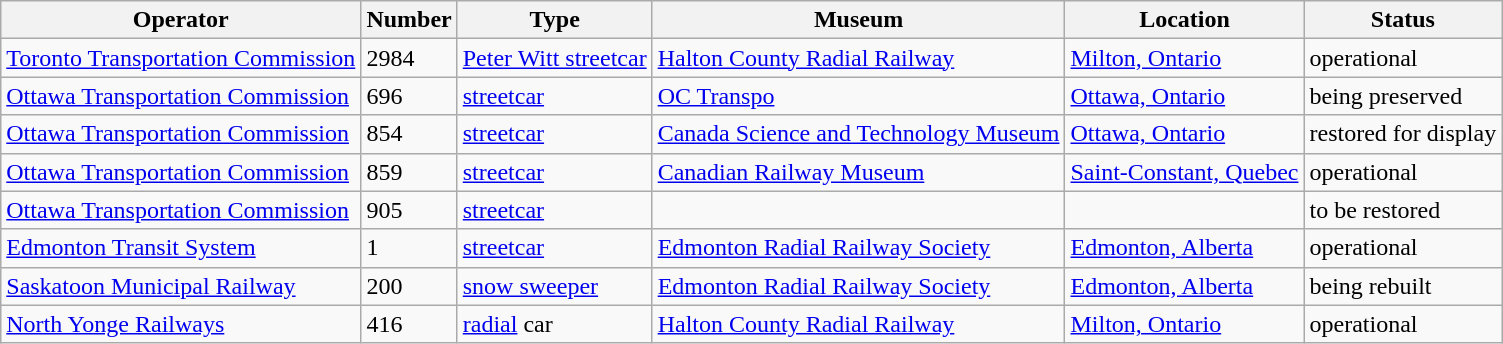<table class="wikitable sortable">
<tr>
<th>Operator</th>
<th>Number</th>
<th>Type</th>
<th>Museum</th>
<th>Location</th>
<th>Status</th>
</tr>
<tr>
<td><a href='#'>Toronto Transportation Commission</a></td>
<td>2984</td>
<td><a href='#'>Peter Witt streetcar</a></td>
<td><a href='#'>Halton County Radial Railway</a></td>
<td><a href='#'>Milton, Ontario</a></td>
<td>operational</td>
</tr>
<tr>
<td><a href='#'>Ottawa Transportation Commission</a></td>
<td>696</td>
<td><a href='#'>streetcar</a></td>
<td><a href='#'>OC Transpo</a></td>
<td><a href='#'>Ottawa, Ontario</a></td>
<td>being preserved</td>
</tr>
<tr>
<td><a href='#'>Ottawa Transportation Commission</a></td>
<td>854</td>
<td><a href='#'>streetcar</a></td>
<td><a href='#'>Canada Science and Technology Museum</a></td>
<td><a href='#'>Ottawa, Ontario</a></td>
<td>restored for display</td>
</tr>
<tr>
<td><a href='#'>Ottawa Transportation Commission</a></td>
<td>859</td>
<td><a href='#'>streetcar</a></td>
<td><a href='#'>Canadian Railway Museum</a></td>
<td><a href='#'>Saint-Constant, Quebec</a></td>
<td>operational</td>
</tr>
<tr>
<td><a href='#'>Ottawa Transportation Commission</a></td>
<td>905</td>
<td><a href='#'>streetcar</a></td>
<td></td>
<td></td>
<td>to be restored</td>
</tr>
<tr>
<td><a href='#'>Edmonton Transit System</a></td>
<td>1</td>
<td><a href='#'>streetcar</a></td>
<td><a href='#'>Edmonton Radial Railway Society</a></td>
<td><a href='#'>Edmonton, Alberta</a></td>
<td>operational</td>
</tr>
<tr>
<td><a href='#'>Saskatoon Municipal Railway</a></td>
<td>200</td>
<td><a href='#'>snow sweeper</a></td>
<td><a href='#'>Edmonton Radial Railway Society</a></td>
<td><a href='#'>Edmonton, Alberta</a></td>
<td>being rebuilt</td>
</tr>
<tr>
<td><a href='#'>North Yonge Railways</a></td>
<td>416</td>
<td><a href='#'>radial</a> car</td>
<td><a href='#'>Halton County Radial Railway</a></td>
<td><a href='#'>Milton, Ontario</a></td>
<td>operational</td>
</tr>
</table>
